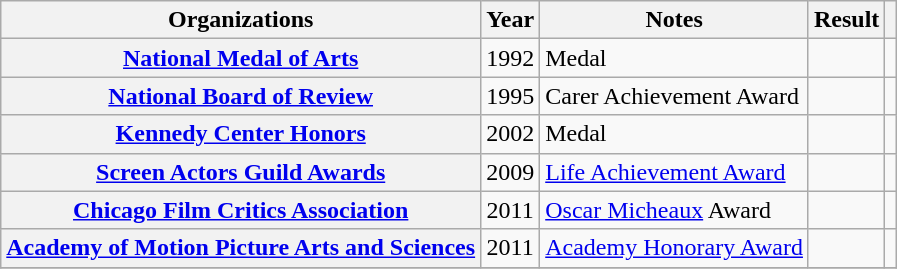<table class= "wikitable plainrowheaders sortable">
<tr>
<th>Organizations</th>
<th scope="col">Year</th>
<th scope="col">Notes</th>
<th scope="col">Result</th>
<th scope="col" class="unsortable"></th>
</tr>
<tr>
<th scope="row" rowspan="1"><a href='#'>National Medal of Arts</a></th>
<td style="text-align:center;">1992</td>
<td>Medal</td>
<td></td>
<td style="text-align:center;"></td>
</tr>
<tr>
<th scope="row" rowspan="1"><a href='#'>National Board of Review</a></th>
<td style="text-align:center;">1995</td>
<td>Carer Achievement Award</td>
<td></td>
<td style="text-align:center;"></td>
</tr>
<tr>
<th scope="row" rowspan="1"><a href='#'>Kennedy Center Honors</a></th>
<td style="text-align:center;">2002</td>
<td>Medal</td>
<td></td>
<td style="text-align:center;"></td>
</tr>
<tr>
<th scope="row" rowspan="1"><a href='#'>Screen Actors Guild Awards</a></th>
<td style="text-align:center;">2009</td>
<td><a href='#'>Life Achievement Award</a></td>
<td></td>
<td style="text-align:center;"></td>
</tr>
<tr>
<th scope="row" rowspan="1"><a href='#'>Chicago Film Critics Association</a></th>
<td style="text-align:center;">2011</td>
<td><a href='#'>Oscar Micheaux</a> Award</td>
<td></td>
<td style="text-align:center;"></td>
</tr>
<tr>
<th scope="row" rowspan="1"><a href='#'>Academy of Motion Picture Arts and Sciences</a></th>
<td style="text-align:center;">2011</td>
<td><a href='#'>Academy Honorary Award</a></td>
<td></td>
<td style="text-align:center;"></td>
</tr>
<tr>
</tr>
</table>
